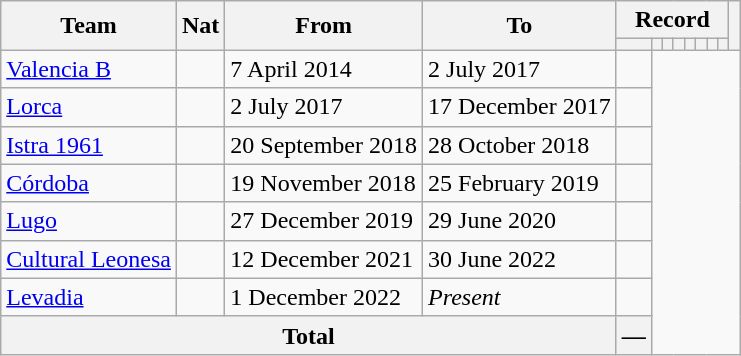<table class="wikitable" style="text-align: center">
<tr>
<th rowspan="2">Team</th>
<th rowspan="2">Nat</th>
<th rowspan="2">From</th>
<th rowspan="2">To</th>
<th colspan="8">Record</th>
<th rowspan=2></th>
</tr>
<tr>
<th></th>
<th></th>
<th></th>
<th></th>
<th></th>
<th></th>
<th></th>
<th></th>
</tr>
<tr>
<td align=left><a href='#'>Valencia B</a></td>
<td></td>
<td align=left>7 April 2014</td>
<td align=left>2 July 2017<br></td>
<td></td>
</tr>
<tr>
<td align=left><a href='#'>Lorca</a></td>
<td></td>
<td align=left>2 July 2017</td>
<td align=left>17 December 2017<br></td>
<td></td>
</tr>
<tr>
<td align=left><a href='#'>Istra 1961</a></td>
<td></td>
<td align=left>20 September 2018</td>
<td align=left>28 October 2018<br></td>
<td></td>
</tr>
<tr>
<td align=left><a href='#'>Córdoba</a></td>
<td></td>
<td align=left>19 November 2018</td>
<td align=left>25 February 2019<br></td>
<td></td>
</tr>
<tr>
<td align=left><a href='#'>Lugo</a></td>
<td></td>
<td align=left>27 December 2019</td>
<td align=left>29 June 2020<br></td>
<td></td>
</tr>
<tr>
<td align=left><a href='#'>Cultural Leonesa</a></td>
<td></td>
<td align=left>12 December 2021</td>
<td align=left>30 June 2022<br></td>
<td></td>
</tr>
<tr>
<td align=left><a href='#'>Levadia</a></td>
<td></td>
<td align=left>1 December 2022</td>
<td align=left><em>Present</em><br></td>
<td></td>
</tr>
<tr>
<th colspan="4">Total<br></th>
<th>—</th>
</tr>
</table>
